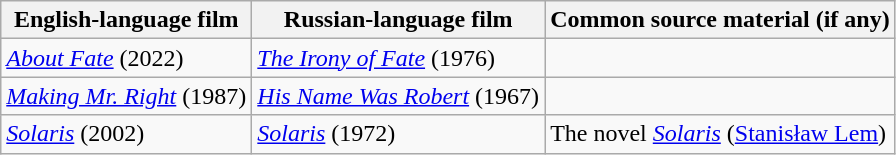<table class="wikitable">
<tr>
<th>English-language film</th>
<th>Russian-language film</th>
<th>Common source material (if any)</th>
</tr>
<tr>
<td><em><a href='#'>About Fate</a></em> (2022)</td>
<td><em><a href='#'>The Irony of Fate</a></em> (1976)</td>
<td></td>
</tr>
<tr>
<td><em><a href='#'>Making Mr. Right</a></em> (1987)</td>
<td><em><a href='#'>His Name Was Robert</a></em> (1967)</td>
<td></td>
</tr>
<tr>
<td><em><a href='#'>Solaris</a></em> (2002)</td>
<td><em><a href='#'>Solaris</a></em> (1972)</td>
<td>The novel <em><a href='#'>Solaris</a></em> (<a href='#'>Stanisław Lem</a>)</td>
</tr>
</table>
